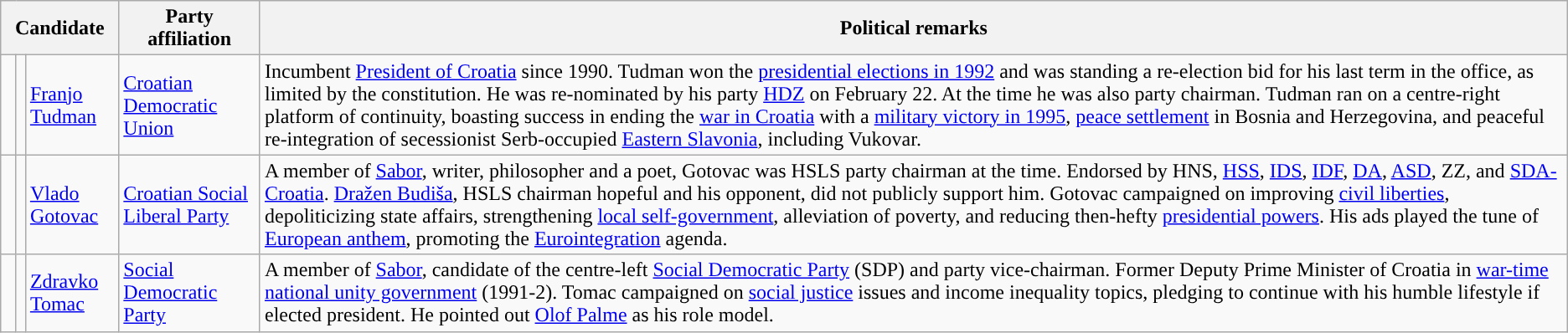<table class="wikitable">
<tr>
<th colspan=3>Candidate</th>
<th>Party affiliation</th>
<th>Political remarks</th>
</tr>
<tr>
<td width=5px style="color:inherit;background:"></td>
<td></td>
<td><a href='#'>Franjo Tudman</a></td>
<td><a href='#'>Croatian Democratic Union</a></td>
<td>Incumbent <a href='#'>President of Croatia</a> since 1990. Tudman won the <a href='#'>presidential elections in 1992</a> and was standing a re-election bid for his last term in the office, as limited by the constitution. He was re-nominated by his party <a href='#'>HDZ</a> on February 22. At the time he was also party chairman. Tudman ran on a centre-right platform of continuity, boasting success in ending the <a href='#'>war in Croatia</a> with a <a href='#'>military victory in 1995</a>, <a href='#'>peace settlement</a> in Bosnia and Herzegovina, and peaceful re-integration of secessionist Serb-occupied <a href='#'>Eastern Slavonia</a>, including Vukovar.</td>
</tr>
<tr>
<td width=5px style="color:inherit;background:"></td>
<td></td>
<td><a href='#'>Vlado Gotovac</a></td>
<td><a href='#'>Croatian Social Liberal Party</a></td>
<td>A member of <a href='#'>Sabor</a>, writer, philosopher and a poet, Gotovac was HSLS party chairman at the time. Endorsed by HNS, <a href='#'>HSS</a>, <a href='#'>IDS</a>, <a href='#'>IDF</a>, <a href='#'>DA</a>, <a href='#'>ASD</a>, ZZ, and <a href='#'>SDA-Croatia</a>. <a href='#'>Dražen Budiša</a>, HSLS chairman hopeful and his opponent, did not publicly support him. Gotovac campaigned on improving <a href='#'>civil liberties</a>, depoliticizing state affairs, strengthening <a href='#'>local self-government</a>, alleviation of poverty, and reducing then-hefty <a href='#'>presidential powers</a>. His ads played the tune of <a href='#'>European anthem</a>, promoting the <a href='#'>Eurointegration</a> agenda.</td>
</tr>
<tr>
<td width=5px style="color:inherit;background:"></td>
<td></td>
<td><a href='#'>Zdravko Tomac</a></td>
<td><a href='#'>Social Democratic Party</a></td>
<td>A member of <a href='#'>Sabor</a>, candidate of the centre-left <a href='#'>Social Democratic Party</a> (SDP) and party vice-chairman. Former Deputy Prime Minister of Croatia in <a href='#'>war-time national unity government</a> (1991-2). Tomac campaigned on <a href='#'>social justice</a> issues and income inequality topics, pledging to continue with his humble lifestyle if elected president. He pointed out <a href='#'>Olof Palme</a> as his role model.</td>
</tr>
</table>
